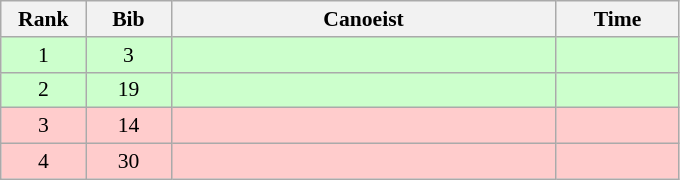<table class="wikitable" style="font-size:90%; text-align:center">
<tr>
<th width="50">Rank</th>
<th width="50">Bib</th>
<th width="250">Canoeist</th>
<th width="75">Time</th>
</tr>
<tr bgcolor="#CCFFCC">
<td>1</td>
<td>3</td>
<td align="left"></td>
<td></td>
</tr>
<tr bgcolor="#CCFFCC">
<td>2</td>
<td>19</td>
<td align="left"></td>
<td></td>
</tr>
<tr bgcolor="#FFCCCC">
<td>3</td>
<td>14</td>
<td align="left"></td>
<td></td>
</tr>
<tr bgcolor="#FFCCCC">
<td>4</td>
<td>30</td>
<td align="left"></td>
<td></td>
</tr>
</table>
